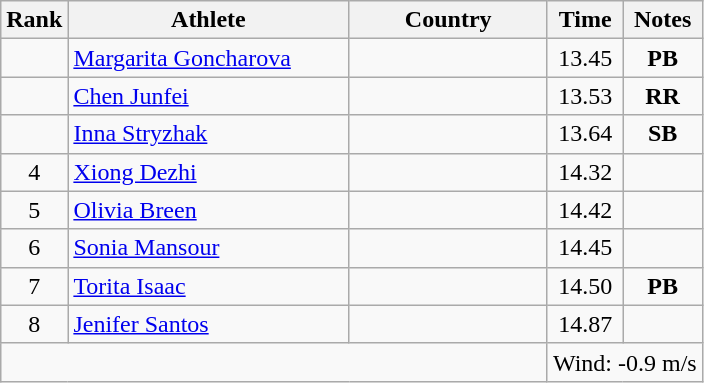<table class="wikitable sortable" style="text-align:center">
<tr>
<th>Rank</th>
<th style="width:180px">Athlete</th>
<th style="width:125px">Country</th>
<th>Time</th>
<th>Notes</th>
</tr>
<tr>
<td></td>
<td style="text-align:left;"><a href='#'>Margarita Goncharova</a></td>
<td style="text-align:left;"></td>
<td>13.45</td>
<td><strong>PB</strong></td>
</tr>
<tr>
<td></td>
<td style="text-align:left;"><a href='#'>Chen Junfei</a></td>
<td style="text-align:left;"></td>
<td>13.53</td>
<td><strong>RR</strong></td>
</tr>
<tr>
<td></td>
<td style="text-align:left;"><a href='#'>Inna Stryzhak</a></td>
<td style="text-align:left;"></td>
<td>13.64</td>
<td><strong>SB</strong></td>
</tr>
<tr>
<td>4</td>
<td style="text-align:left;"><a href='#'>Xiong Dezhi</a></td>
<td style="text-align:left;"></td>
<td>14.32</td>
<td></td>
</tr>
<tr>
<td>5</td>
<td style="text-align:left;"><a href='#'>Olivia Breen</a></td>
<td style="text-align:left;"></td>
<td>14.42</td>
<td></td>
</tr>
<tr>
<td>6</td>
<td style="text-align:left;"><a href='#'>Sonia Mansour</a></td>
<td style="text-align:left;"></td>
<td>14.45</td>
<td></td>
</tr>
<tr>
<td>7</td>
<td style="text-align:left;"><a href='#'>Torita Isaac</a></td>
<td style="text-align:left;"></td>
<td>14.50</td>
<td><strong>PB</strong></td>
</tr>
<tr>
<td>8</td>
<td style="text-align:left;"><a href='#'>Jenifer Santos</a></td>
<td style="text-align:left;"></td>
<td>14.87</td>
<td></td>
</tr>
<tr class="sortbottom">
<td colspan="3"></td>
<td colspan="2">Wind: -0.9 m/s</td>
</tr>
</table>
